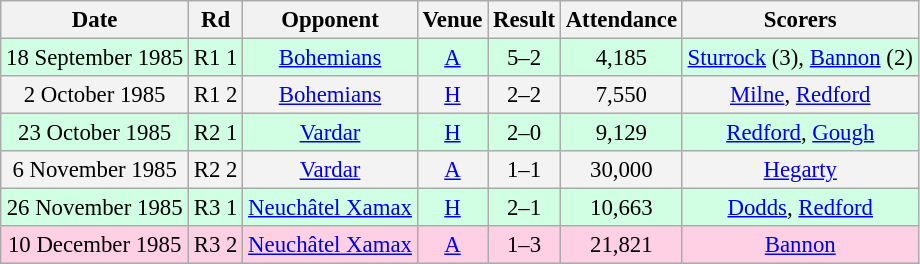<table class="wikitable sortable" style="font-size:95%; text-align:center">
<tr>
<th>Date</th>
<th>Rd</th>
<th>Opponent</th>
<th>Venue</th>
<th>Result</th>
<th>Attendance</th>
<th>Scorers</th>
</tr>
<tr bgcolor = "#d0ffe3">
<td>18 September 1985</td>
<td>R1 1</td>
<td> <a href='#'>Bohemians</a></td>
<td><a href='#'>A</a></td>
<td>5–2</td>
<td>4,185</td>
<td><a href='#'>Sturrock</a> (3), <a href='#'>Bannon</a> (2)</td>
</tr>
<tr bgcolor = "#f3f3f3">
<td>2 October 1985</td>
<td>R1 2</td>
<td> <a href='#'>Bohemians</a></td>
<td><a href='#'>H</a></td>
<td>2–2</td>
<td>7,550</td>
<td><a href='#'>Milne</a>, <a href='#'>Redford</a></td>
</tr>
<tr bgcolor = "#d0ffe3">
<td>23 October 1985</td>
<td>R2 1</td>
<td> <a href='#'>Vardar</a></td>
<td><a href='#'>H</a></td>
<td>2–0</td>
<td>9,129</td>
<td><a href='#'>Redford</a>, <a href='#'>Gough</a></td>
</tr>
<tr bgcolor = "#f3f3f3">
<td>6 November 1985</td>
<td>R2 2</td>
<td> <a href='#'>Vardar</a></td>
<td><a href='#'>A</a></td>
<td>1–1</td>
<td>30,000</td>
<td><a href='#'>Hegarty</a></td>
</tr>
<tr bgcolor = "#d0ffe3">
<td>26 November 1985</td>
<td>R3 1</td>
<td> <a href='#'>Neuchâtel Xamax</a></td>
<td><a href='#'>H</a></td>
<td>2–1</td>
<td>10,663</td>
<td><a href='#'>Dodds</a>, <a href='#'>Redford</a></td>
</tr>
<tr bgcolor = "#ffd0e3">
<td>10 December 1985</td>
<td>R3 2</td>
<td> <a href='#'>Neuchâtel Xamax</a></td>
<td><a href='#'>A</a></td>
<td>1–3</td>
<td>21,821</td>
<td><a href='#'>Bannon</a></td>
</tr>
</table>
